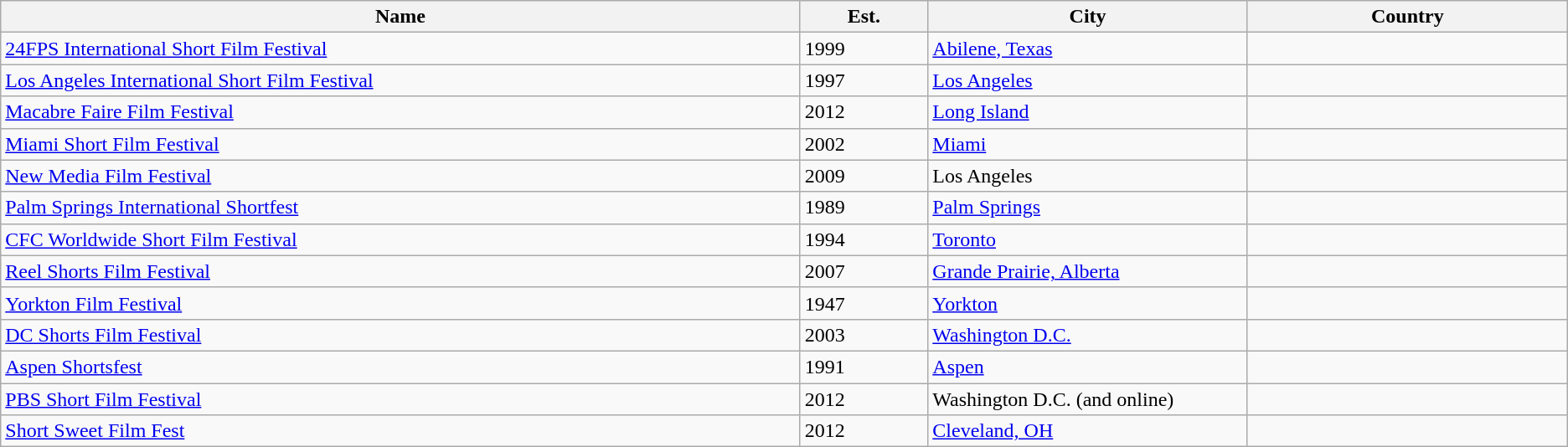<table class="wikitable sortable">
<tr>
<th width="25%">Name</th>
<th width="4%">Est.</th>
<th width="10%">City</th>
<th width="10%">Country</th>
</tr>
<tr>
<td><a href='#'>24FPS International Short Film Festival</a></td>
<td>1999</td>
<td><a href='#'>Abilene, Texas</a></td>
<td></td>
</tr>
<tr>
<td><a href='#'>Los Angeles International Short Film Festival</a></td>
<td>1997</td>
<td><a href='#'>Los Angeles</a></td>
<td></td>
</tr>
<tr>
<td><a href='#'>Macabre Faire Film Festival</a></td>
<td>2012</td>
<td><a href='#'>Long Island</a></td>
<td></td>
</tr>
<tr>
<td><a href='#'>Miami Short Film Festival</a></td>
<td>2002</td>
<td><a href='#'>Miami</a></td>
<td></td>
</tr>
<tr>
<td><a href='#'>New Media Film Festival</a></td>
<td>2009</td>
<td>Los Angeles</td>
<td></td>
</tr>
<tr>
<td><a href='#'>Palm Springs International Shortfest</a></td>
<td>1989</td>
<td><a href='#'>Palm Springs</a></td>
<td></td>
</tr>
<tr>
<td><a href='#'>CFC Worldwide Short Film Festival</a></td>
<td>1994</td>
<td><a href='#'>Toronto</a></td>
<td></td>
</tr>
<tr>
<td><a href='#'>Reel Shorts Film Festival</a></td>
<td>2007</td>
<td><a href='#'>Grande Prairie, Alberta</a></td>
<td></td>
</tr>
<tr>
<td><a href='#'>Yorkton Film Festival</a></td>
<td>1947</td>
<td><a href='#'>Yorkton</a></td>
<td></td>
</tr>
<tr>
<td><a href='#'>DC Shorts Film Festival</a></td>
<td>2003</td>
<td><a href='#'>Washington D.C.</a></td>
<td></td>
</tr>
<tr>
<td><a href='#'>Aspen Shortsfest</a></td>
<td>1991</td>
<td><a href='#'>Aspen</a></td>
<td></td>
</tr>
<tr>
<td><a href='#'>PBS Short Film Festival</a></td>
<td>2012</td>
<td>Washington D.C. (and online)</td>
<td></td>
</tr>
<tr>
<td><a href='#'>Short Sweet Film Fest</a></td>
<td>2012</td>
<td><a href='#'>Cleveland, OH</a></td>
<td></td>
</tr>
</table>
